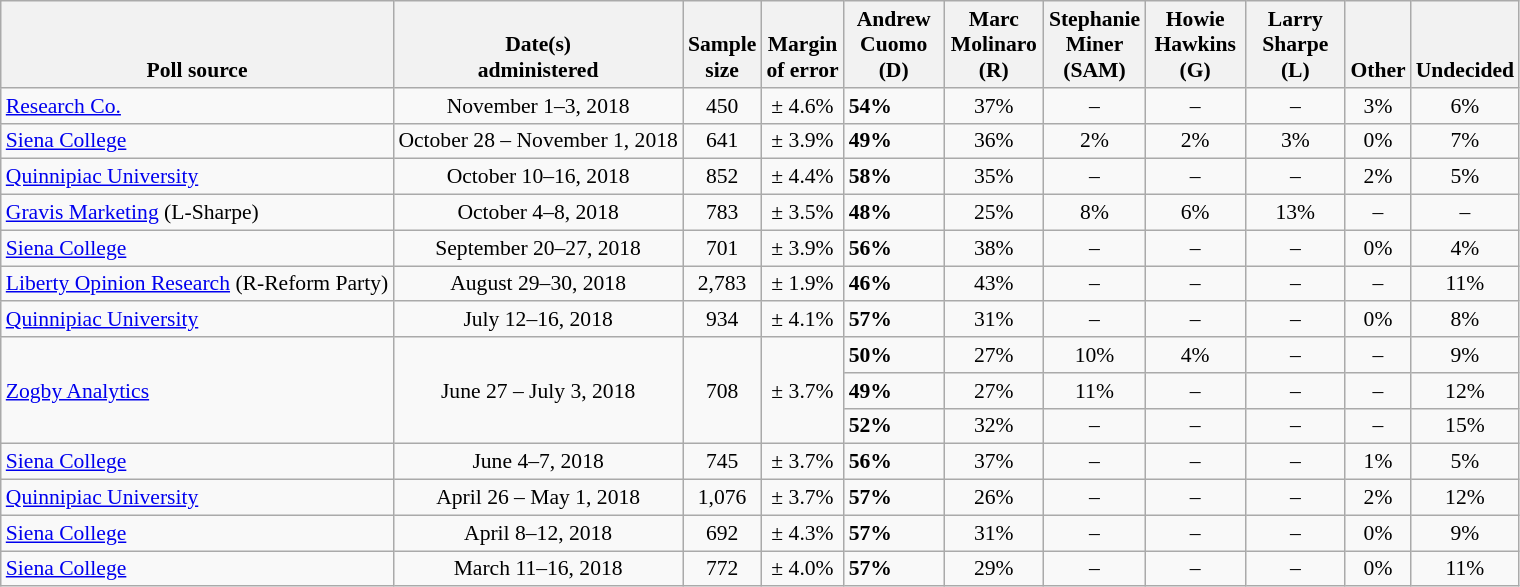<table class="wikitable" style="font-size:90%;">
<tr valign=bottom>
<th>Poll source</th>
<th>Date(s)<br>administered</th>
<th>Sample<br>size</th>
<th>Margin<br>of error</th>
<th style="width:60px;">Andrew<br>Cuomo<br>(D)</th>
<th style="width:60px;">Marc<br>Molinaro<br>(R)</th>
<th style="width:60px;">Stephanie<br>Miner<br>(SAM)</th>
<th style="width:60px;">Howie<br>Hawkins<br>(G)</th>
<th style="width:60px;">Larry<br>Sharpe<br>(L)</th>
<th>Other</th>
<th>Undecided</th>
</tr>
<tr>
<td><a href='#'>Research Co.</a></td>
<td align=center>November 1–3, 2018</td>
<td align=center>450</td>
<td align=center>± 4.6%</td>
<td><strong>54%</strong></td>
<td align=center>37%</td>
<td align=center>–</td>
<td align=center>–</td>
<td align=center>–</td>
<td align=center>3%</td>
<td align=center>6%</td>
</tr>
<tr>
<td><a href='#'>Siena College</a></td>
<td align=center>October 28 – November 1, 2018</td>
<td align=center>641</td>
<td align=center>± 3.9%</td>
<td><strong>49%</strong></td>
<td align=center>36%</td>
<td align=center>2%</td>
<td align=center>2%</td>
<td align=center>3%</td>
<td align=center>0%</td>
<td align=center>7%</td>
</tr>
<tr>
<td><a href='#'>Quinnipiac University</a></td>
<td align=center>October 10–16, 2018</td>
<td align=center>852</td>
<td align=center>± 4.4%</td>
<td><strong>58%</strong></td>
<td align=center>35%</td>
<td align=center>–</td>
<td align=center>–</td>
<td align=center>–</td>
<td align=center>2%</td>
<td align=center>5%</td>
</tr>
<tr>
<td><a href='#'>Gravis Marketing</a> (L-Sharpe)</td>
<td align=center>October 4–8, 2018</td>
<td align=center>783</td>
<td align=center>± 3.5%</td>
<td><strong>48%</strong></td>
<td align=center>25%</td>
<td align=center>8%</td>
<td align=center>6%</td>
<td align=center>13%</td>
<td align=center>–</td>
<td align=center>–</td>
</tr>
<tr>
<td><a href='#'>Siena College</a></td>
<td align=center>September 20–27, 2018</td>
<td align=center>701</td>
<td align=center>± 3.9%</td>
<td><strong>56%</strong></td>
<td align=center>38%</td>
<td align=center>–</td>
<td align=center>–</td>
<td align=center>–</td>
<td align=center>0%</td>
<td align=center>4%</td>
</tr>
<tr>
<td><a href='#'>Liberty Opinion Research</a> (R-Reform Party)</td>
<td align=center>August 29–30, 2018</td>
<td align=center>2,783</td>
<td align=center>± 1.9%</td>
<td><strong>46%</strong></td>
<td align=center>43%</td>
<td align=center>–</td>
<td align=center>–</td>
<td align=center>–</td>
<td align=center>–</td>
<td align=center>11%</td>
</tr>
<tr>
<td><a href='#'>Quinnipiac University</a></td>
<td align=center>July 12–16, 2018</td>
<td align=center>934</td>
<td align=center>± 4.1%</td>
<td><strong>57%</strong></td>
<td align=center>31%</td>
<td align=center>–</td>
<td align=center>–</td>
<td align=center>–</td>
<td align=center>0%</td>
<td align=center>8%</td>
</tr>
<tr>
<td rowspan=3><a href='#'>Zogby Analytics</a></td>
<td rowspan="3" style="text-align:center;">June 27 – July 3, 2018</td>
<td rowspan="3" style="text-align:center;">708</td>
<td rowspan="3" style="text-align:center;">± 3.7%</td>
<td><strong>50%</strong></td>
<td align=center>27%</td>
<td align=center>10%</td>
<td align=center>4%</td>
<td align=center>–</td>
<td align=center>–</td>
<td align=center>9%</td>
</tr>
<tr>
<td><strong>49%</strong></td>
<td align=center>27%</td>
<td align=center>11%</td>
<td align=center>–</td>
<td align=center>–</td>
<td align=center>–</td>
<td align=center>12%</td>
</tr>
<tr>
<td><strong>52%</strong></td>
<td align=center>32%</td>
<td align=center>–</td>
<td align=center>–</td>
<td align=center>–</td>
<td align=center>–</td>
<td align=center>15%</td>
</tr>
<tr>
<td><a href='#'>Siena College</a></td>
<td align=center>June 4–7, 2018</td>
<td align=center>745</td>
<td align=center>± 3.7%</td>
<td><strong>56%</strong></td>
<td align=center>37%</td>
<td align=center>–</td>
<td align=center>–</td>
<td align=center>–</td>
<td align=center>1%</td>
<td align=center>5%</td>
</tr>
<tr>
<td><a href='#'>Quinnipiac University</a></td>
<td align=center>April 26 – May 1, 2018</td>
<td align=center>1,076</td>
<td align=center>± 3.7%</td>
<td><strong>57%</strong></td>
<td align=center>26%</td>
<td align=center>–</td>
<td align=center>–</td>
<td align=center>–</td>
<td align=center>2%</td>
<td align=center>12%</td>
</tr>
<tr>
<td><a href='#'>Siena College</a></td>
<td align=center>April 8–12, 2018</td>
<td align=center>692</td>
<td align=center>± 4.3%</td>
<td><strong>57%</strong></td>
<td align=center>31%</td>
<td align=center>–</td>
<td align=center>–</td>
<td align=center>–</td>
<td align=center>0%</td>
<td align=center>9%</td>
</tr>
<tr>
<td><a href='#'>Siena College</a></td>
<td align=center>March 11–16, 2018</td>
<td align=center>772</td>
<td align=center>± 4.0%</td>
<td><strong>57%</strong></td>
<td align=center>29%</td>
<td align=center>–</td>
<td align=center>–</td>
<td align=center>–</td>
<td align=center>0%</td>
<td align=center>11%</td>
</tr>
</table>
